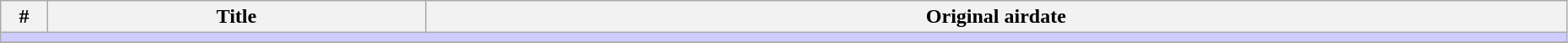<table class="wikitable" width="98%">
<tr>
<th width="3%">#</th>
<th>Title</th>
<th>Original airdate</th>
</tr>
<tr>
<td colspan="3" bgcolor="#CCF"></td>
</tr>
<tr>
</tr>
</table>
